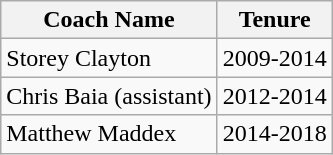<table class="wikitable">
<tr>
<th>Coach Name</th>
<th>Tenure</th>
</tr>
<tr>
<td>Storey Clayton</td>
<td>2009-2014</td>
</tr>
<tr>
<td>Chris Baia (assistant)</td>
<td>2012-2014</td>
</tr>
<tr>
<td>Matthew Maddex</td>
<td>2014-2018</td>
</tr>
</table>
